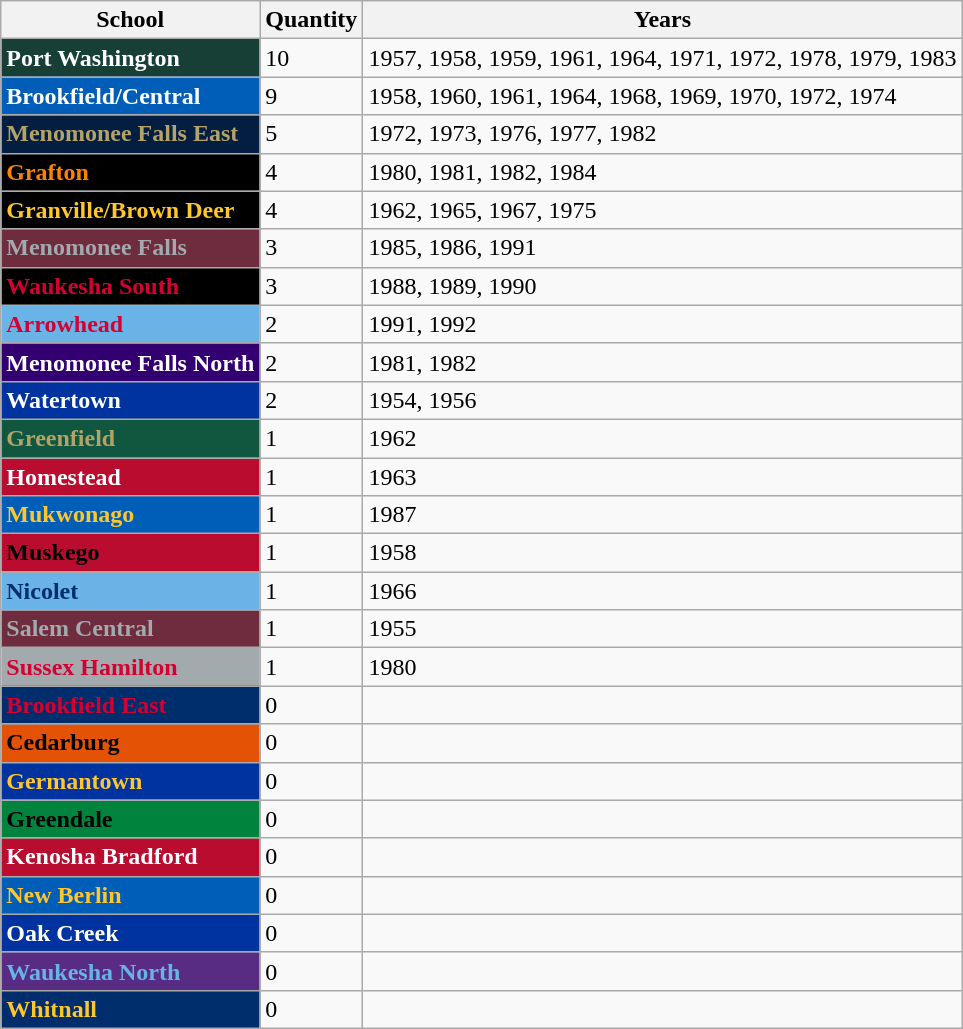<table class="wikitable">
<tr>
<th>School</th>
<th>Quantity</th>
<th>Years</th>
</tr>
<tr>
<td style="background: #173f35; color: white"><strong>Port Washington</strong></td>
<td>10</td>
<td>1957, 1958, 1959, 1961, 1964, 1971, 1972, 1978, 1979, 1983</td>
</tr>
<tr>
<td style="background: #005eb8; color: white"><strong>Brookfield/Central</strong></td>
<td>9</td>
<td>1958, 1960, 1961, 1964, 1968, 1969, 1970, 1972, 1974</td>
</tr>
<tr>
<td style="background: #041e42; color: #b3a369"><strong>Menomonee Falls East</strong></td>
<td>5</td>
<td>1972, 1973, 1976, 1977, 1982</td>
</tr>
<tr>
<td style="background: black; color: #ff8200"><strong>Grafton</strong></td>
<td>4</td>
<td>1980, 1981, 1982, 1984</td>
</tr>
<tr>
<td style="background: black; color: #ffc72c"><strong>Granville/Brown Deer</strong></td>
<td>4</td>
<td>1962, 1965, 1967, 1975</td>
</tr>
<tr>
<td style="background: #6f2c3f; color: #a2aaad"><strong>Menomonee Falls</strong></td>
<td>3</td>
<td>1985, 1986, 1991</td>
</tr>
<tr>
<td style="background: black; color: #d50032"><strong>Waukesha South</strong></td>
<td>3</td>
<td>1988, 1989, 1990</td>
</tr>
<tr>
<td style="background: #69b3e7; color: #d50032"><strong>Arrowhead</strong></td>
<td>2</td>
<td>1991, 1992</td>
</tr>
<tr>
<td style="background: #330072; color: white"><strong>Menomonee Falls North</strong></td>
<td>2</td>
<td>1981, 1982</td>
</tr>
<tr>
<td style="background: #0032a0; color: white"><strong>Watertown</strong></td>
<td>2</td>
<td>1954, 1956</td>
</tr>
<tr>
<td style="background: #115740; color: #b3a369"><strong>Greenfield</strong></td>
<td>1</td>
<td>1962</td>
</tr>
<tr>
<td style="background: #ba0c2f; color: white"><strong>Homestead</strong></td>
<td>1</td>
<td>1963</td>
</tr>
<tr>
<td style="background: #005eb8; color: #ffc72c"><strong>Mukwonago</strong></td>
<td>1</td>
<td>1987</td>
</tr>
<tr>
<td style="background: #ba0c2f; color: black"><strong>Muskego</strong></td>
<td>1</td>
<td>1958</td>
</tr>
<tr>
<td style="background: #69b3e7; color: #002d6c"><strong>Nicolet</strong></td>
<td>1</td>
<td>1966</td>
</tr>
<tr>
<td style="background: #6f2c3f; color: #a2aaad"><strong>Salem Central</strong></td>
<td>1</td>
<td>1955</td>
</tr>
<tr>
<td style="background: #a2aaad; color: #d50032"><strong>Sussex Hamilton</strong></td>
<td>1</td>
<td>1980</td>
</tr>
<tr>
<td style="background: #002d6c; color: #d50032"><strong>Brookfield East</strong></td>
<td>0</td>
<td></td>
</tr>
<tr>
<td style="background: #e35205; color: black"><strong>Cedarburg</strong></td>
<td>0</td>
<td></td>
</tr>
<tr>
<td style="background: #0032a0; color: #ffc72c"><strong>Germantown</strong></td>
<td>0</td>
<td></td>
</tr>
<tr>
<td style="background: #00843d; color: black"><strong>Greendale</strong></td>
<td>0</td>
<td></td>
</tr>
<tr>
<td style="background: #ba0c2f; color: white"><strong>Kenosha Bradford</strong></td>
<td>0</td>
<td></td>
</tr>
<tr>
<td style="background: #005eb8; color: #ffc72c"><strong>New Berlin</strong></td>
<td>0</td>
<td></td>
</tr>
<tr>
<td style="background: #0032a0; color: white"><strong>Oak Creek</strong></td>
<td>0</td>
<td></td>
</tr>
<tr>
<td style="background: #582c83; color: #69b3e7"><strong>Waukesha North</strong></td>
<td>0</td>
<td></td>
</tr>
<tr>
<td style="background: #002d6c; color: #ffc72c"><strong>Whitnall</strong></td>
<td>0</td>
<td></td>
</tr>
</table>
